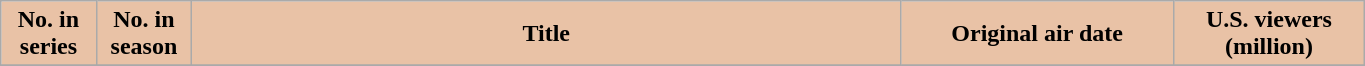<table class="wikitable plainrowheaders" style="width:72%;">
<tr>
<th scope="col" style="background-color: #E9C2A6; color: #000000;" width=7%>No. in<br>series</th>
<th scope="col" style="background-color: #E9C2A6; color: #000000;" width=7%>No. in<br>season</th>
<th scope="col" style="background-color: #E9C2A6; color: #000000;">Title</th>
<th scope="col" style="background-color: #E9C2A6; color: #000000;" width=20%>Original air date</th>
<th scope="col" style="background-color: #E9C2A6; color: #000000;" width=14%>U.S. viewers<br>(million)</th>
</tr>
<tr>
</tr>
</table>
